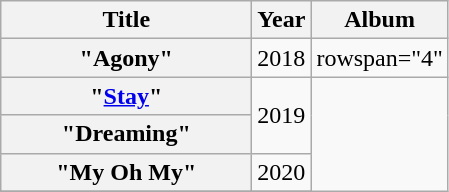<table class="wikitable plainrowheaders" style="text-align:center;">
<tr>
<th scope="col" style="width:10em;">Title</th>
<th scope="col" style="width:1em;">Year</th>
<th scope="col">Album</th>
</tr>
<tr>
<th scope="row">"Agony"</th>
<td>2018</td>
<td>rowspan="4" </td>
</tr>
<tr>
<th scope="row">"<a href='#'>Stay</a>"</th>
<td rowspan="2">2019</td>
</tr>
<tr>
<th scope="row">"Dreaming"</th>
</tr>
<tr>
<th scope="row">"My Oh My"</th>
<td>2020</td>
</tr>
<tr>
</tr>
</table>
